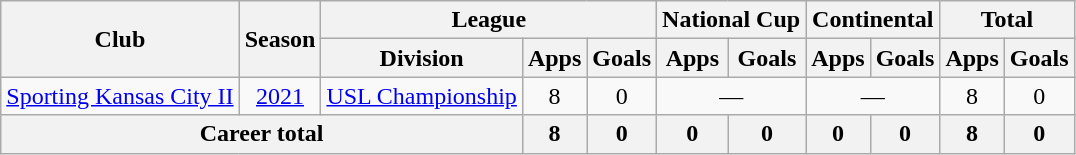<table class=wikitable style=text-align:center>
<tr>
<th rowspan=2>Club</th>
<th rowspan=2>Season</th>
<th colspan=3>League</th>
<th colspan=2>National Cup</th>
<th colspan=2>Continental</th>
<th colspan=2>Total</th>
</tr>
<tr>
<th>Division</th>
<th>Apps</th>
<th>Goals</th>
<th>Apps</th>
<th>Goals</th>
<th>Apps</th>
<th>Goals</th>
<th>Apps</th>
<th>Goals</th>
</tr>
<tr>
<td rowspan=1><a href='#'>Sporting Kansas City II</a></td>
<td><a href='#'>2021</a></td>
<td><a href='#'>USL Championship</a></td>
<td>8</td>
<td>0</td>
<td colspan=2>—</td>
<td colspan=2>—</td>
<td>8</td>
<td>0</td>
</tr>
<tr>
<th colspan=3>Career total</th>
<th>8</th>
<th>0</th>
<th>0</th>
<th>0</th>
<th>0</th>
<th>0</th>
<th>8</th>
<th>0</th>
</tr>
</table>
